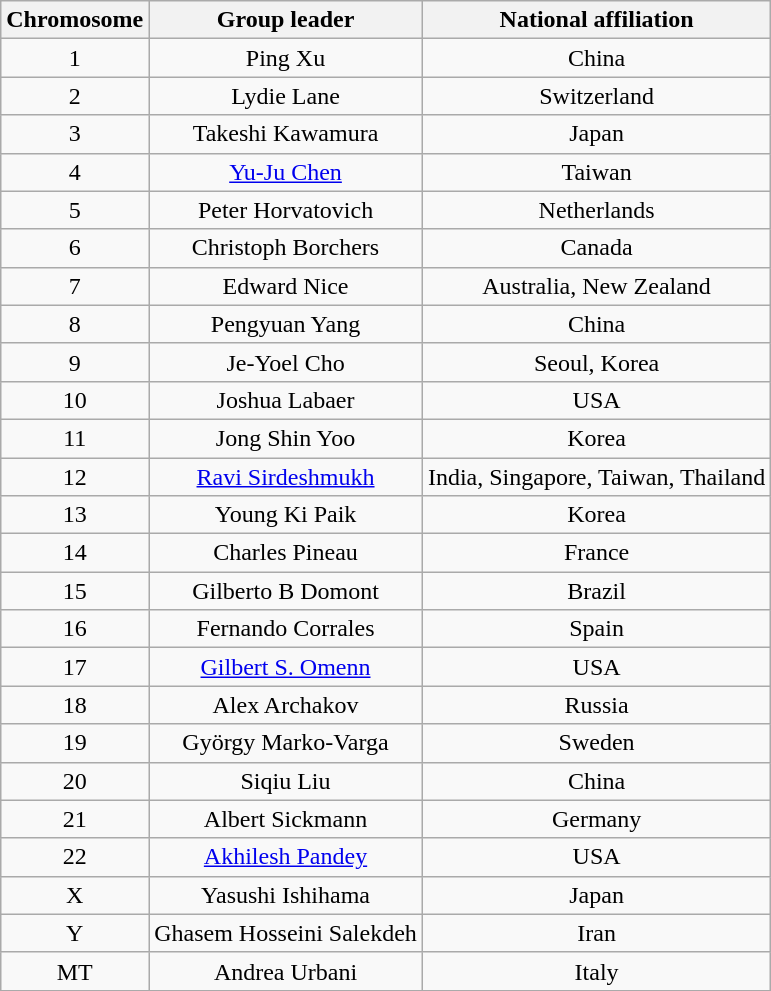<table class="wikitable">
<tr>
<th align="center">Chromosome</th>
<th align="center">Group leader</th>
<th align="center">National affiliation</th>
</tr>
<tr>
<td align="center">1</td>
<td align="center">Ping Xu</td>
<td align="center">China</td>
</tr>
<tr>
<td align="center">2</td>
<td align="center">Lydie Lane</td>
<td align="center">Switzerland</td>
</tr>
<tr>
<td align="center">3</td>
<td align="center">Takeshi Kawamura</td>
<td align="center">Japan</td>
</tr>
<tr>
<td align="center">4</td>
<td align="center"><a href='#'>Yu-Ju Chen</a></td>
<td align="center">Taiwan</td>
</tr>
<tr>
<td align="center">5</td>
<td align="center">Peter Horvatovich</td>
<td align="center">Netherlands</td>
</tr>
<tr>
<td align="center">6</td>
<td align="center">Christoph Borchers</td>
<td align="center">Canada</td>
</tr>
<tr>
<td align="center">7</td>
<td align="center">Edward Nice</td>
<td align="center">Australia, New Zealand</td>
</tr>
<tr>
<td align="center">8</td>
<td align="center">Pengyuan Yang</td>
<td align="center">China</td>
</tr>
<tr>
<td align="center">9</td>
<td align="center">Je-Yoel Cho</td>
<td align="center">Seoul, Korea</td>
</tr>
<tr>
<td align="center">10</td>
<td align="center">Joshua Labaer</td>
<td align="center">USA</td>
</tr>
<tr>
<td align="center">11</td>
<td align="center">Jong Shin Yoo</td>
<td align="center">Korea</td>
</tr>
<tr>
<td align="center">12</td>
<td align="center"><a href='#'>Ravi Sirdeshmukh</a></td>
<td align="center">India, Singapore, Taiwan, Thailand</td>
</tr>
<tr>
<td align="center">13</td>
<td align="center">Young Ki Paik</td>
<td align="center">Korea</td>
</tr>
<tr>
<td align="center">14</td>
<td align="center">Charles Pineau</td>
<td align="center">France</td>
</tr>
<tr>
<td align="center">15</td>
<td align="center">Gilberto B Domont</td>
<td align="center">Brazil</td>
</tr>
<tr>
<td align="center">16</td>
<td align="center">Fernando Corrales</td>
<td align="center">Spain</td>
</tr>
<tr>
<td align="center">17</td>
<td align="center"><a href='#'>Gilbert S. Omenn</a></td>
<td align="center">USA</td>
</tr>
<tr>
<td align="center">18</td>
<td align="center">Alex Archakov</td>
<td align="center">Russia</td>
</tr>
<tr>
<td align="center">19</td>
<td align="center">György Marko-Varga</td>
<td align="center">Sweden</td>
</tr>
<tr>
<td align="center">20</td>
<td align="center">Siqiu Liu</td>
<td align="center">China</td>
</tr>
<tr>
<td align="center">21</td>
<td align="center">Albert Sickmann</td>
<td align="center">Germany</td>
</tr>
<tr>
<td align="center">22</td>
<td align="center"><a href='#'>Akhilesh Pandey</a></td>
<td align="center">USA</td>
</tr>
<tr>
<td align="center">X</td>
<td align="center">Yasushi Ishihama</td>
<td align="center">Japan</td>
</tr>
<tr>
<td align="center">Y</td>
<td align="center">Ghasem Hosseini Salekdeh</td>
<td align="center">Iran</td>
</tr>
<tr>
<td align="center">MT</td>
<td align="center">Andrea Urbani</td>
<td align="center">Italy</td>
</tr>
</table>
